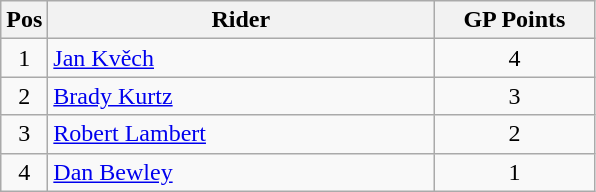<table class="wikitable" style="font-size: 100%">
<tr>
<th width=20>Pos</th>
<th width=250>Rider</th>
<th width=100>GP Points</th>
</tr>
<tr align=center>
<td>1</td>
<td align="left"> <a href='#'>Jan Kvěch</a></td>
<td>4</td>
</tr>
<tr align=center>
<td>2</td>
<td align="left"> <a href='#'>Brady Kurtz</a></td>
<td>3</td>
</tr>
<tr align=center>
<td>3</td>
<td align="left"> <a href='#'>Robert Lambert</a></td>
<td>2</td>
</tr>
<tr align=center>
<td>4</td>
<td align="left"> <a href='#'>Dan Bewley</a></td>
<td>1</td>
</tr>
</table>
